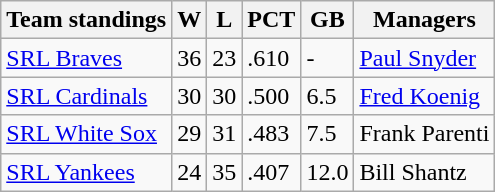<table class="wikitable">
<tr>
<th>Team standings</th>
<th>W</th>
<th>L</th>
<th>PCT</th>
<th>GB</th>
<th>Managers</th>
</tr>
<tr>
<td><a href='#'>SRL Braves</a></td>
<td>36</td>
<td>23</td>
<td>.610</td>
<td>-</td>
<td><a href='#'>Paul Snyder</a></td>
</tr>
<tr>
<td><a href='#'>SRL Cardinals</a></td>
<td>30</td>
<td>30</td>
<td>.500</td>
<td>6.5</td>
<td><a href='#'>Fred Koenig</a></td>
</tr>
<tr>
<td><a href='#'>SRL White Sox</a></td>
<td>29</td>
<td>31</td>
<td>.483</td>
<td>7.5</td>
<td>Frank Parenti</td>
</tr>
<tr>
<td><a href='#'>SRL Yankees</a></td>
<td>24</td>
<td>35</td>
<td>.407</td>
<td>12.0</td>
<td>Bill Shantz</td>
</tr>
</table>
